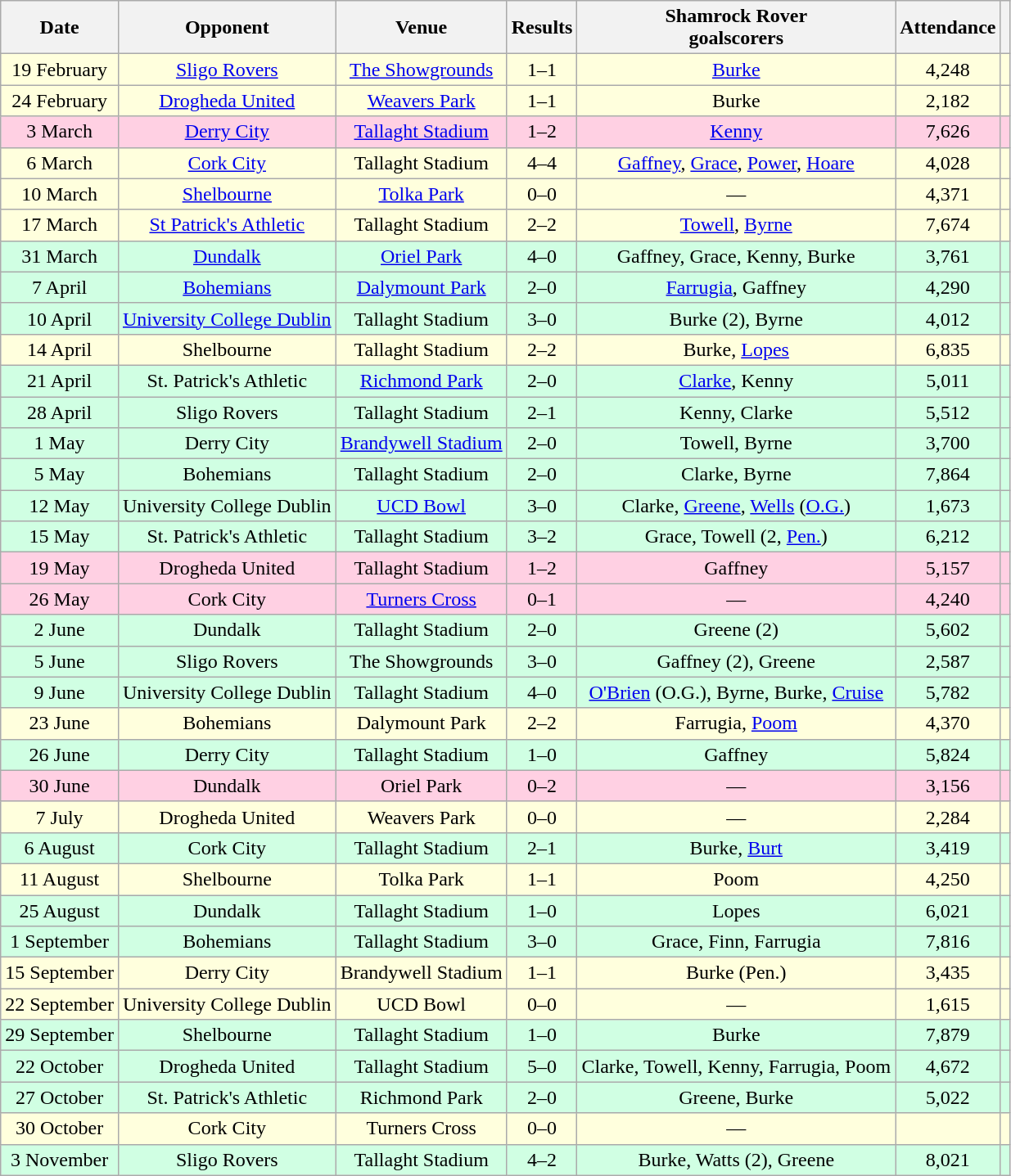<table class="wikitable sortable" Style="text-align: center">
<tr>
<th>Date</th>
<th>Opponent</th>
<th>Venue</th>
<th>Results<br></th>
<th>Shamrock Rover<br>goalscorers</th>
<th>Attendance</th>
<th></th>
</tr>
<tr bgcolor="#ffffdd">
<td>19 February</td>
<td><a href='#'>Sligo Rovers</a></td>
<td><a href='#'>The Showgrounds</a></td>
<td>1–1</td>
<td><a href='#'>Burke</a></td>
<td>4,248</td>
<td></td>
</tr>
<tr bgcolor="#ffffdd">
<td>24 February</td>
<td><a href='#'>Drogheda United</a></td>
<td><a href='#'>Weavers Park</a></td>
<td>1–1</td>
<td>Burke</td>
<td>2,182</td>
<td></td>
</tr>
<tr style="background:#ffd0e3">
<td>3 March</td>
<td><a href='#'>Derry City</a></td>
<td><a href='#'>Tallaght Stadium</a></td>
<td>1–2</td>
<td><a href='#'>Kenny</a></td>
<td>7,626</td>
<td></td>
</tr>
<tr bgcolor="#ffffdd">
<td>6 March</td>
<td><a href='#'>Cork City</a></td>
<td>Tallaght Stadium</td>
<td>4–4</td>
<td><a href='#'>Gaffney</a>, <a href='#'>Grace</a>, <a href='#'>Power</a>, <a href='#'>Hoare</a></td>
<td>4,028</td>
<td></td>
</tr>
<tr bgcolor="#ffffdd">
<td>10 March</td>
<td><a href='#'>Shelbourne</a></td>
<td><a href='#'>Tolka Park</a></td>
<td>0–0</td>
<td>—</td>
<td>4,371</td>
<td></td>
</tr>
<tr bgcolor="#ffffdd">
<td>17 March</td>
<td><a href='#'>St Patrick's Athletic</a></td>
<td>Tallaght Stadium</td>
<td>2–2</td>
<td><a href='#'>Towell</a>, <a href='#'>Byrne</a></td>
<td>7,674</td>
<td></td>
</tr>
<tr style="background:#d0ffe3">
<td>31 March</td>
<td><a href='#'>Dundalk</a></td>
<td><a href='#'>Oriel Park</a></td>
<td>4–0</td>
<td>Gaffney, Grace, Kenny, Burke</td>
<td>3,761</td>
<td></td>
</tr>
<tr style="background:#d0ffe3">
<td>7 April</td>
<td><a href='#'>Bohemians</a></td>
<td><a href='#'>Dalymount Park</a></td>
<td>2–0</td>
<td><a href='#'>Farrugia</a>, Gaffney</td>
<td>4,290</td>
<td></td>
</tr>
<tr style="background:#d0ffe3">
<td>10 April</td>
<td><a href='#'>University College Dublin</a></td>
<td>Tallaght Stadium</td>
<td>3–0</td>
<td>Burke (2), Byrne</td>
<td>4,012</td>
<td></td>
</tr>
<tr bgcolor="#ffffdd">
<td>14 April</td>
<td>Shelbourne</td>
<td>Tallaght Stadium</td>
<td>2–2</td>
<td>Burke, <a href='#'>Lopes</a></td>
<td>6,835</td>
<td></td>
</tr>
<tr style="background:#d0ffe3">
<td>21 April</td>
<td>St. Patrick's Athletic</td>
<td><a href='#'>Richmond Park</a></td>
<td>2–0</td>
<td><a href='#'>Clarke</a>, Kenny</td>
<td>5,011</td>
<td></td>
</tr>
<tr style="background:#d0ffe3">
<td>28 April</td>
<td>Sligo Rovers</td>
<td>Tallaght Stadium</td>
<td>2–1</td>
<td>Kenny, Clarke</td>
<td>5,512</td>
<td></td>
</tr>
<tr style="background:#d0ffe3">
<td>1 May</td>
<td>Derry City</td>
<td><a href='#'>Brandywell Stadium</a></td>
<td>2–0</td>
<td>Towell, Byrne</td>
<td>3,700</td>
<td></td>
</tr>
<tr style="background:#d0ffe3">
<td>5 May</td>
<td>Bohemians</td>
<td>Tallaght Stadium</td>
<td>2–0</td>
<td>Clarke, Byrne</td>
<td>7,864</td>
<td></td>
</tr>
<tr style="background:#d0ffe3">
<td>12 May</td>
<td>University College Dublin</td>
<td><a href='#'>UCD Bowl</a></td>
<td>3–0</td>
<td>Clarke, <a href='#'>Greene</a>, <a href='#'>Wells</a> (<a href='#'>O.G.</a>)</td>
<td>1,673</td>
<td></td>
</tr>
<tr style="background:#d0ffe3">
<td>15 May</td>
<td>St. Patrick's Athletic</td>
<td>Tallaght Stadium</td>
<td>3–2</td>
<td>Grace, Towell (2, <a href='#'>Pen.</a>)</td>
<td>6,212</td>
<td></td>
</tr>
<tr style="background:#ffd0e3">
<td>19 May</td>
<td>Drogheda United</td>
<td>Tallaght Stadium</td>
<td>1–2</td>
<td>Gaffney</td>
<td>5,157</td>
<td></td>
</tr>
<tr style="background:#ffd0e3">
<td>26 May</td>
<td>Cork City</td>
<td><a href='#'>Turners Cross</a></td>
<td>0–1</td>
<td>—</td>
<td>4,240</td>
<td></td>
</tr>
<tr style="background:#d0ffe3">
<td>2 June</td>
<td>Dundalk</td>
<td>Tallaght Stadium</td>
<td>2–0</td>
<td>Greene (2)</td>
<td>5,602</td>
<td></td>
</tr>
<tr style="background:#d0ffe3">
<td>5 June</td>
<td>Sligo Rovers</td>
<td>The Showgrounds</td>
<td>3–0</td>
<td>Gaffney (2), Greene</td>
<td>2,587</td>
<td></td>
</tr>
<tr style="background:#d0ffe3">
<td>9 June</td>
<td>University College Dublin</td>
<td>Tallaght Stadium</td>
<td>4–0</td>
<td><a href='#'>O'Brien</a> (O.G.), Byrne, Burke, <a href='#'>Cruise</a></td>
<td>5,782</td>
<td></td>
</tr>
<tr bgcolor="#ffffdd">
<td>23 June</td>
<td>Bohemians</td>
<td>Dalymount Park</td>
<td>2–2</td>
<td>Farrugia, <a href='#'>Poom</a></td>
<td>4,370</td>
<td></td>
</tr>
<tr style="background:#d0ffe3">
<td>26 June</td>
<td>Derry City</td>
<td>Tallaght Stadium</td>
<td>1–0</td>
<td>Gaffney</td>
<td>5,824</td>
<td></td>
</tr>
<tr style="background:#ffd0e3">
<td>30 June</td>
<td>Dundalk</td>
<td>Oriel Park</td>
<td>0–2</td>
<td>—</td>
<td>3,156</td>
<td></td>
</tr>
<tr bgcolor="#ffffdd">
<td>7 July</td>
<td>Drogheda United</td>
<td>Weavers Park</td>
<td>0–0</td>
<td>—</td>
<td>2,284</td>
<td></td>
</tr>
<tr style="background:#d0ffe3">
<td>6 August</td>
<td>Cork City</td>
<td>Tallaght Stadium</td>
<td>2–1</td>
<td>Burke, <a href='#'>Burt</a></td>
<td>3,419</td>
<td></td>
</tr>
<tr bgcolor="#ffffdd">
<td>11 August</td>
<td>Shelbourne</td>
<td>Tolka Park</td>
<td>1–1</td>
<td>Poom</td>
<td>4,250</td>
<td></td>
</tr>
<tr style="background:#d0ffe3">
<td>25 August</td>
<td>Dundalk</td>
<td>Tallaght Stadium</td>
<td>1–0</td>
<td>Lopes</td>
<td>6,021</td>
<td></td>
</tr>
<tr style="background:#d0ffe3">
<td>1 September</td>
<td>Bohemians</td>
<td>Tallaght Stadium</td>
<td>3–0</td>
<td>Grace, Finn, Farrugia</td>
<td>7,816</td>
<td></td>
</tr>
<tr bgcolor="#ffffdd">
<td>15 September</td>
<td>Derry City</td>
<td>Brandywell Stadium</td>
<td>1–1</td>
<td>Burke (Pen.)</td>
<td>3,435</td>
<td></td>
</tr>
<tr bgcolor="#ffffdd">
<td>22 September</td>
<td>University College Dublin</td>
<td>UCD Bowl</td>
<td>0–0</td>
<td>—</td>
<td>1,615</td>
<td></td>
</tr>
<tr style="background:#d0ffe3">
<td>29 September</td>
<td>Shelbourne</td>
<td>Tallaght Stadium</td>
<td>1–0</td>
<td>Burke</td>
<td>7,879</td>
<td></td>
</tr>
<tr style="background:#d0ffe3">
<td>22 October</td>
<td>Drogheda United</td>
<td>Tallaght Stadium</td>
<td>5–0</td>
<td>Clarke, Towell, Kenny, Farrugia, Poom</td>
<td>4,672</td>
<td></td>
</tr>
<tr style="background:#d0ffe3">
<td>27 October</td>
<td>St. Patrick's Athletic</td>
<td>Richmond Park</td>
<td>2–0</td>
<td>Greene, Burke</td>
<td>5,022</td>
<td></td>
</tr>
<tr bgcolor="#ffffdd">
<td>30 October</td>
<td>Cork City</td>
<td>Turners Cross</td>
<td>0–0</td>
<td>—</td>
<td></td>
<td></td>
</tr>
<tr style="background:#d0ffe3">
<td>3 November</td>
<td>Sligo Rovers</td>
<td>Tallaght Stadium</td>
<td>4–2</td>
<td>Burke, Watts (2), Greene</td>
<td>8,021</td>
<td></td>
</tr>
</table>
